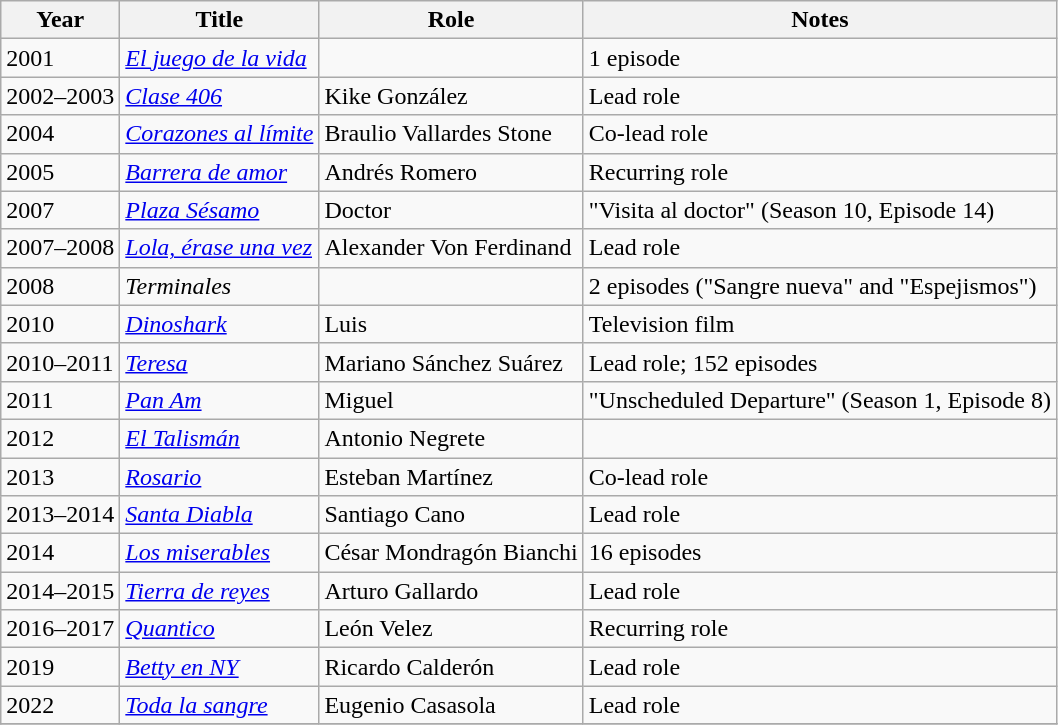<table class="wikitable sortable">
<tr>
<th>Year</th>
<th>Title</th>
<th>Role</th>
<th>Notes</th>
</tr>
<tr>
<td>2001</td>
<td><em><a href='#'>El juego de la vida</a></em></td>
<td></td>
<td>1 episode</td>
</tr>
<tr>
<td>2002–2003</td>
<td><em><a href='#'>Clase 406</a></em></td>
<td>Kike González</td>
<td>Lead role</td>
</tr>
<tr>
<td>2004</td>
<td><em><a href='#'>Corazones al límite</a></em></td>
<td>Braulio Vallardes Stone</td>
<td>Co-lead role</td>
</tr>
<tr>
<td>2005</td>
<td><em><a href='#'>Barrera de amor</a></em></td>
<td>Andrés Romero</td>
<td>Recurring role</td>
</tr>
<tr>
<td>2007</td>
<td><em><a href='#'>Plaza Sésamo</a></em></td>
<td>Doctor</td>
<td>"Visita al doctor" (Season 10, Episode 14)</td>
</tr>
<tr>
<td>2007–2008</td>
<td><em><a href='#'>Lola, érase una vez</a></em></td>
<td>Alexander Von Ferdinand</td>
<td>Lead role</td>
</tr>
<tr>
<td>2008</td>
<td><em>Terminales</em></td>
<td></td>
<td>2 episodes ("Sangre nueva" and "Espejismos")</td>
</tr>
<tr>
<td>2010</td>
<td><em><a href='#'>Dinoshark</a></em></td>
<td>Luis</td>
<td>Television film</td>
</tr>
<tr>
<td>2010–2011</td>
<td><em><a href='#'>Teresa</a></em></td>
<td>Mariano Sánchez Suárez</td>
<td>Lead role; 152 episodes</td>
</tr>
<tr>
<td>2011</td>
<td><em><a href='#'>Pan Am</a></em></td>
<td>Miguel</td>
<td>"Unscheduled Departure" (Season 1, Episode 8)</td>
</tr>
<tr>
<td>2012</td>
<td><em><a href='#'>El Talismán</a></em></td>
<td>Antonio Negrete</td>
<td></td>
</tr>
<tr>
<td>2013</td>
<td><em><a href='#'>Rosario</a></em></td>
<td>Esteban Martínez</td>
<td>Co-lead role</td>
</tr>
<tr>
<td>2013–2014</td>
<td><em><a href='#'>Santa Diabla</a></em></td>
<td>Santiago Cano</td>
<td>Lead role</td>
</tr>
<tr>
<td>2014</td>
<td><em><a href='#'>Los miserables</a></em></td>
<td>César Mondragón Bianchi</td>
<td>16 episodes</td>
</tr>
<tr>
<td>2014–2015</td>
<td><em><a href='#'>Tierra de reyes</a></em></td>
<td>Arturo Gallardo</td>
<td>Lead role</td>
</tr>
<tr>
<td>2016–2017</td>
<td><a href='#'><em>Quantico</em></a></td>
<td>León Velez</td>
<td>Recurring role</td>
</tr>
<tr>
<td>2019</td>
<td><em><a href='#'>Betty en NY</a></em></td>
<td>Ricardo Calderón</td>
<td>Lead role</td>
</tr>
<tr>
<td>2022</td>
<td><em><a href='#'>Toda la sangre</a></em></td>
<td>Eugenio Casasola</td>
<td>Lead role</td>
</tr>
<tr>
</tr>
</table>
